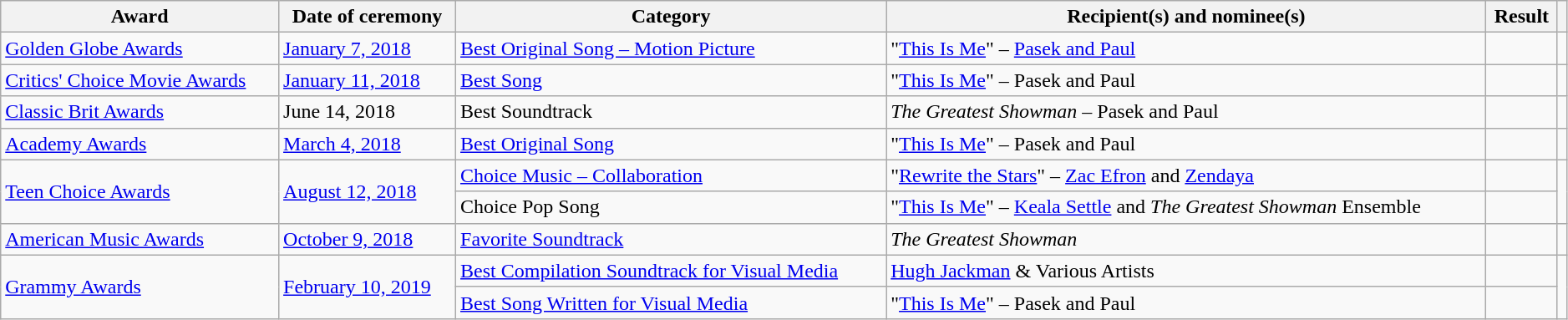<table class="wikitable sortable plainrowheaders" style="width: 99%;">
<tr>
<th scope="col">Award</th>
<th scope="col">Date of ceremony</th>
<th scope="col">Category</th>
<th scope="col">Recipient(s) and nominee(s)</th>
<th scope="col">Result</th>
<th scope="col" class="unsortable"></th>
</tr>
<tr>
<td><a href='#'>Golden Globe Awards</a></td>
<td><a href='#'>January 7, 2018</a></td>
<td><a href='#'>Best Original Song – Motion Picture</a></td>
<td>"<a href='#'>This Is Me</a>" – <a href='#'>Pasek and Paul</a></td>
<td></td>
<td style="text-align:center;"></td>
</tr>
<tr>
<td><a href='#'>Critics' Choice Movie Awards</a></td>
<td><a href='#'>January 11, 2018</a></td>
<td><a href='#'>Best Song</a></td>
<td>"<a href='#'>This Is Me</a>" – Pasek and Paul</td>
<td></td>
<td style="text-align:center;"></td>
</tr>
<tr>
<td><a href='#'>Classic Brit Awards</a></td>
<td>June 14, 2018</td>
<td>Best Soundtrack</td>
<td><em>The Greatest Showman</em> –  Pasek and Paul</td>
<td></td>
<td style="text-align:center;"></td>
</tr>
<tr>
<td><a href='#'>Academy Awards</a></td>
<td><a href='#'>March 4, 2018</a></td>
<td><a href='#'>Best Original Song</a></td>
<td>"<a href='#'>This Is Me</a>" – Pasek and Paul</td>
<td></td>
<td style="text-align:center;"></td>
</tr>
<tr>
<td rowspan="2"><a href='#'>Teen Choice Awards</a></td>
<td rowspan="2"><a href='#'>August 12, 2018</a></td>
<td><a href='#'>Choice Music – Collaboration</a></td>
<td>"<a href='#'>Rewrite the Stars</a>" – <a href='#'>Zac Efron</a> and <a href='#'>Zendaya</a></td>
<td></td>
<td rowspan="2" style="text-align:center;"></td>
</tr>
<tr>
<td>Choice Pop Song</td>
<td>"<a href='#'>This Is Me</a>" – <a href='#'>Keala Settle</a> and <em>The Greatest Showman</em> Ensemble</td>
<td></td>
</tr>
<tr>
<td><a href='#'>American Music Awards</a></td>
<td><a href='#'>October 9, 2018</a></td>
<td><a href='#'>Favorite Soundtrack</a></td>
<td><em>The Greatest Showman</em></td>
<td></td>
<td style="text-align:center;"></td>
</tr>
<tr>
<td rowspan="2"><a href='#'>Grammy Awards</a></td>
<td rowspan="2"><a href='#'>February 10, 2019</a></td>
<td><a href='#'>Best Compilation Soundtrack for Visual Media</a></td>
<td><a href='#'>Hugh Jackman</a> & Various Artists</td>
<td></td>
<td rowspan="2" style="text-align:center;"></td>
</tr>
<tr>
<td><a href='#'>Best Song Written for Visual Media</a></td>
<td>"<a href='#'>This Is Me</a>" – Pasek and Paul</td>
<td></td>
</tr>
</table>
